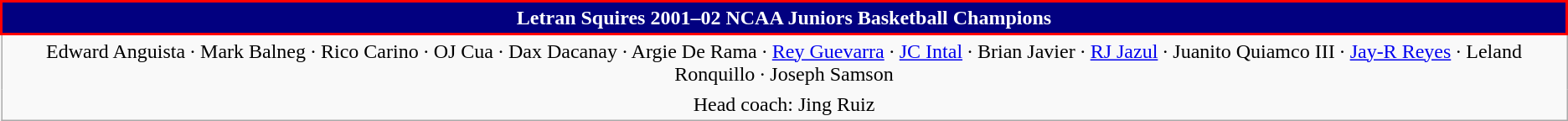<table class="wikitable" style="text-align: center">
<tr>
<th style = "background:#020080; border:2px solid red; color:white">Letran Squires 2001–02 NCAA Juniors Basketball Champions</th>
</tr>
<tr>
<td style="border-style: none none none none;">Edward Anguista · Mark Balneg · Rico Carino · OJ Cua · Dax Dacanay · Argie De Rama · <a href='#'>Rey Guevarra</a> · <a href='#'>JC Intal</a> · Brian Javier · <a href='#'>RJ Jazul</a> · Juanito Quiamco III · <a href='#'>Jay-R Reyes</a> · Leland Ronquillo · Joseph Samson</td>
</tr>
<tr>
<td style="border-style: none none none none;">Head coach: Jing Ruiz</td>
</tr>
</table>
